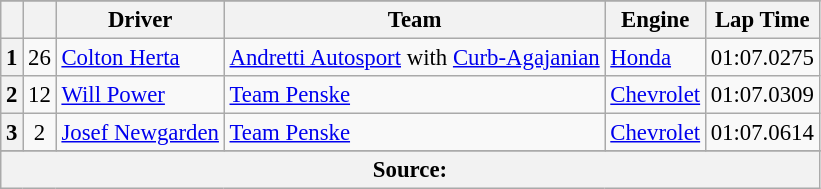<table class="wikitable" style="font-size:95%;">
<tr>
</tr>
<tr>
<th></th>
<th></th>
<th>Driver</th>
<th>Team</th>
<th>Engine</th>
<th>Lap Time</th>
</tr>
<tr>
<th>1</th>
<td align="center">26</td>
<td> <a href='#'>Colton Herta</a> <strong></strong></td>
<td><a href='#'>Andretti Autosport</a> with <a href='#'>Curb-Agajanian</a></td>
<td><a href='#'>Honda</a></td>
<td>01:07.0275</td>
</tr>
<tr>
<th>2</th>
<td align="center">12</td>
<td> <a href='#'>Will Power</a> <strong></strong></td>
<td><a href='#'>Team Penske</a></td>
<td><a href='#'>Chevrolet</a></td>
<td>01:07.0309</td>
</tr>
<tr>
<th>3</th>
<td align="center">2</td>
<td> <a href='#'>Josef Newgarden</a> <strong></strong></td>
<td><a href='#'>Team Penske</a></td>
<td><a href='#'>Chevrolet</a></td>
<td>01:07.0614</td>
</tr>
<tr>
</tr>
<tr class="sortbottom">
<th colspan="6">Source:</th>
</tr>
</table>
